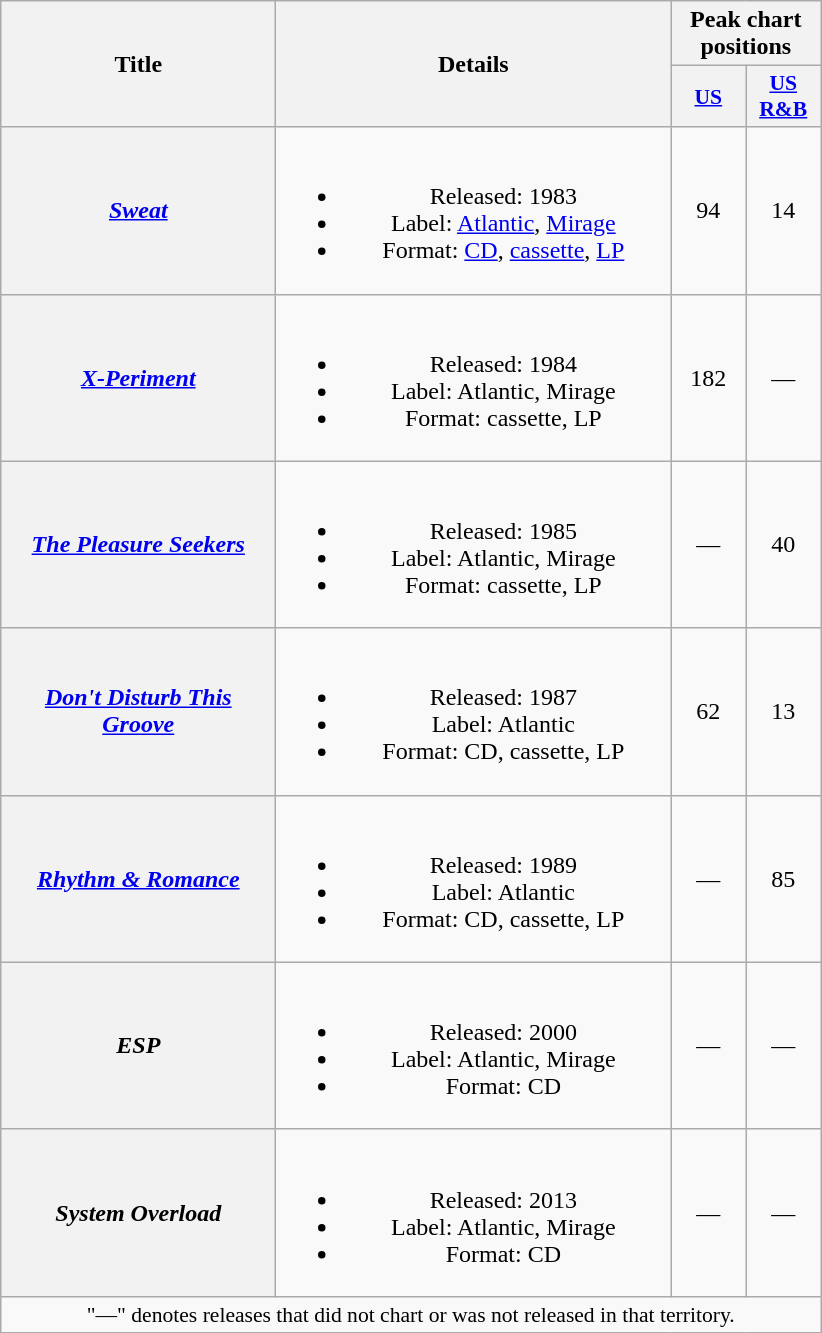<table class="wikitable plainrowheaders" style="text-align:center;" border="1">
<tr>
<th scope="col" rowspan="2" style="width:11em;">Title</th>
<th scope="col" rowspan="2" style="width:16em;">Details</th>
<th scope="col" colspan="4">Peak chart positions</th>
</tr>
<tr>
<th scope="col" style="width:3em;font-size:90%;"><a href='#'>US</a><br></th>
<th scope="col" style="width:3em;font-size:90%;"><a href='#'>US R&B</a><br></th>
</tr>
<tr>
<th scope="row"><em><a href='#'>Sweat</a></em></th>
<td><br><ul><li>Released: 1983</li><li>Label: <a href='#'>Atlantic</a>, <a href='#'>Mirage</a></li><li>Format: <a href='#'>CD</a>, <a href='#'>cassette</a>, <a href='#'>LP</a></li></ul></td>
<td>94</td>
<td>14</td>
</tr>
<tr>
<th scope="row"><em><a href='#'>X-Periment</a></em></th>
<td><br><ul><li>Released: 1984</li><li>Label: Atlantic, Mirage</li><li>Format: cassette, LP</li></ul></td>
<td>182</td>
<td>—</td>
</tr>
<tr>
<th scope="row"><em><a href='#'>The Pleasure Seekers</a></em></th>
<td><br><ul><li>Released: 1985</li><li>Label: Atlantic, Mirage</li><li>Format: cassette, LP</li></ul></td>
<td>—</td>
<td>40</td>
</tr>
<tr>
<th scope="row"><em><a href='#'>Don't Disturb This Groove</a></em></th>
<td><br><ul><li>Released: 1987</li><li>Label: Atlantic</li><li>Format: CD, cassette, LP</li></ul></td>
<td>62</td>
<td>13</td>
</tr>
<tr>
<th scope="row"><em><a href='#'>Rhythm & Romance</a></em></th>
<td><br><ul><li>Released: 1989</li><li>Label: Atlantic</li><li>Format: CD, cassette, LP</li></ul></td>
<td>—</td>
<td>85</td>
</tr>
<tr>
<th scope="row"><em>ESP</em></th>
<td><br><ul><li>Released: 2000</li><li>Label: Atlantic, Mirage</li><li>Format: CD</li></ul></td>
<td>—</td>
<td>—</td>
</tr>
<tr>
<th scope="row"><em>System Overload</em></th>
<td><br><ul><li>Released: 2013</li><li>Label: Atlantic, Mirage</li><li>Format: CD</li></ul></td>
<td>—</td>
<td>—</td>
</tr>
<tr>
<td colspan="7" align="center" style="font-size:90%">"—" denotes releases that did not chart or was not released in that territory.</td>
</tr>
</table>
